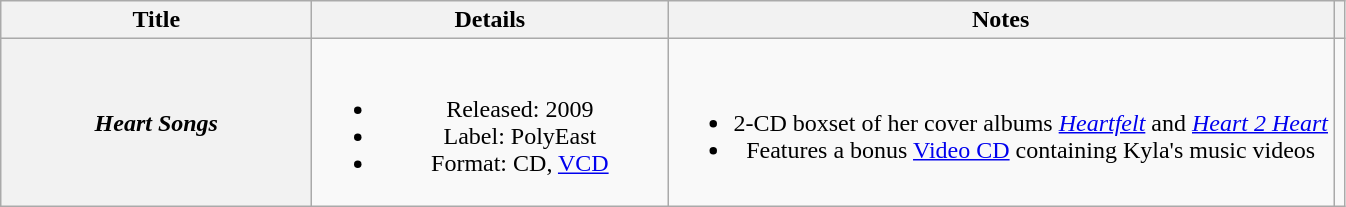<table class="wikitable plainrowheaders" style="text-align:center;" border="1">
<tr>
<th scope="col" style="width:200px;">Title</th>
<th scope="col" style="width:230px;">Details</th>
<th scope="col">Notes</th>
<th scope="col"></th>
</tr>
<tr>
<th scope="row"><em>Heart Songs</em></th>
<td><br><ul><li>Released: 2009</li><li>Label: PolyEast</li><li>Format: CD, <a href='#'>VCD</a></li></ul></td>
<td><br><ul><li>2-CD boxset of her cover albums <em><a href='#'>Heartfelt</a></em> and <em><a href='#'>Heart 2 Heart</a></em></li><li>Features a bonus <a href='#'>Video CD</a> containing Kyla's music videos</li></ul></td>
<td></td>
</tr>
</table>
